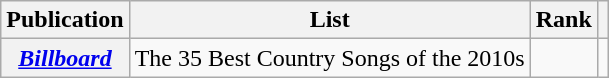<table class="wikitable plainrowheaders">
<tr>
<th scope="col">Publication</th>
<th scope="col">List</th>
<th scope="col">Rank</th>
<th scope="col"></th>
</tr>
<tr>
<th scope="row"><em><a href='#'>Billboard</a></em></th>
<td>The 35 Best Country Songs of the 2010s</td>
<td></td>
<td></td>
</tr>
</table>
